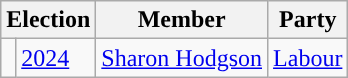<table class="wikitable">
<tr>
<th colspan="2">Election</th>
<th>Member</th>
<th>Party</th>
</tr>
<tr>
<td style="color:inherit;background-color: "></td>
<td><a href='#'>2024</a></td>
<td><a href='#'>Sharon Hodgson</a></td>
<td><a href='#'>Labour</a></td>
</tr>
</table>
